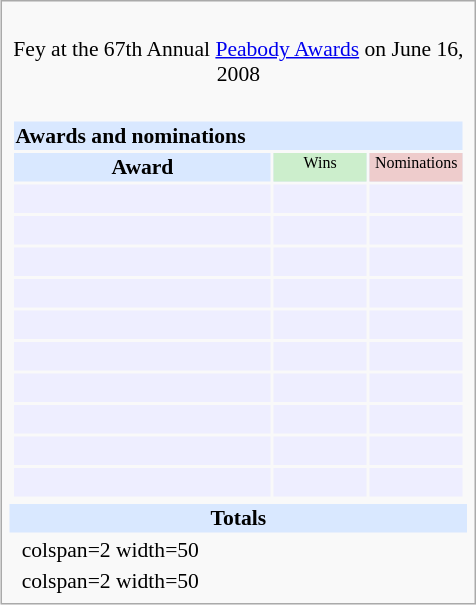<table class="infobox" style="width:22em; text-align:left; font-size:90%; vertical-align:middle; background:#white;">
<tr>
<td colspan="3" style="text-align:center;"><br>Fey at the 67th Annual <a href='#'>Peabody Awards</a> on June 16, 2008</td>
</tr>
<tr>
<td colspan="3"><br><table class="collapsible collapsed" style="width:100%;">
<tr>
<th colspan="3" style="background:#d9e8ff; text-align:left;">Awards and nominations</th>
</tr>
<tr style="background:#d9e8ff; text-align:center;">
<th style="vertical-align: middle;">Award</th>
<td style="background:#cec; font-size:8pt; width:60px;">Wins</td>
<td style="background:#ecc; font-size:8pt; width:60px;">Nominations</td>
</tr>
<tr bgcolor=#eeeeff>
<td style="text-align:center;"><br></td>
<td></td>
<td></td>
</tr>
<tr bgcolor=#eeeeff>
<td style="text-align:center;"><br></td>
<td></td>
<td></td>
</tr>
<tr bgcolor=#eeeeff>
<td style="text-align:center;"><br></td>
<td></td>
<td></td>
</tr>
<tr bgcolor=#eeeeff>
<td style="text-align:center;"><br></td>
<td></td>
<td></td>
</tr>
<tr bgcolor=#eeeeff>
<td style="text-align:center;"><br></td>
<td></td>
<td></td>
</tr>
<tr bgcolor=#eeeeff>
<td style="text-align:center;"><br></td>
<td></td>
<td></td>
</tr>
<tr bgcolor=#eeeeff>
<td style="text-align:center;"><br></td>
<td></td>
<td></td>
</tr>
<tr bgcolor=#eeeeff>
<td style="text-align:center;"><br></td>
<td></td>
<td></td>
</tr>
<tr bgcolor=#eeeeff>
<td style="text-align:center;"><br></td>
<td></td>
<td></td>
</tr>
<tr bgcolor=#eeeeff>
<td style="text-align:center;"><br></td>
<td></td>
<td></td>
</tr>
</table>
</td>
</tr>
<tr style="background:#d9e8ff;">
<td colspan="3" style="text-align:center;"><strong>Totals</strong></td>
</tr>
<tr>
<td></td>
<td>colspan=2 width=50 </td>
</tr>
<tr>
<td></td>
<td>colspan=2 width=50 </td>
</tr>
</table>
